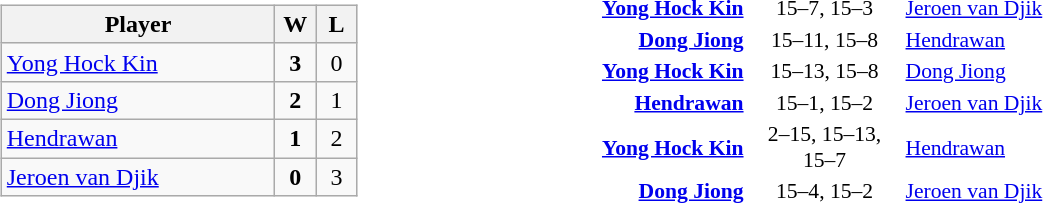<table>
<tr>
<td width=45% valign=top><br><table class=wikitable style="text-align:center">
<tr>
<th width=175>Player</th>
<th width=20>W</th>
<th width=20>L</th>
</tr>
<tr>
<td style="text-align:left"> <a href='#'>Yong Hock Kin</a></td>
<td><strong>3</strong></td>
<td>0</td>
</tr>
<tr>
<td style="text-align:left"> <a href='#'>Dong Jiong</a></td>
<td><strong>2</strong></td>
<td>1</td>
</tr>
<tr>
<td style="text-align:left"> <a href='#'>Hendrawan</a></td>
<td><strong>1</strong></td>
<td>2</td>
</tr>
<tr>
<td style="text-align:left"> <a href='#'>Jeroen van Djik</a></td>
<td><strong>0</strong></td>
<td>3</td>
</tr>
</table>
</td>
<td><br><table style="font-size:90%">
<tr>
<td width=150 align=right><strong><a href='#'>Yong Hock Kin</a></strong> </td>
<td width=100 align=center>15–7, 15–3</td>
<td width=150> <a href='#'>Jeroen van Djik</a></td>
</tr>
<tr>
<td width=150 align=right><strong><a href='#'>Dong Jiong</a></strong> </td>
<td width=100 align=center>15–11, 15–8</td>
<td width=150> <a href='#'>Hendrawan</a></td>
</tr>
<tr>
<td width=150 align=right><strong><a href='#'>Yong Hock Kin</a></strong> </td>
<td width=100 align=center>15–13, 15–8</td>
<td width=150> <a href='#'>Dong Jiong</a></td>
</tr>
<tr>
<td width=150 align=right><strong><a href='#'>Hendrawan</a></strong> </td>
<td width=100 align=center>15–1, 15–2</td>
<td width=150> <a href='#'>Jeroen van Djik</a></td>
</tr>
<tr>
<td width=150 align=right><strong><a href='#'>Yong Hock Kin</a></strong> </td>
<td width=100 align=center>2–15, 15–13, 15–7</td>
<td width=150> <a href='#'>Hendrawan</a></td>
</tr>
<tr>
<td width=150 align=right><strong><a href='#'>Dong Jiong</a></strong> </td>
<td width=100 align=center>15–4, 15–2</td>
<td width=150> <a href='#'>Jeroen van Djik</a></td>
</tr>
</table>
</td>
</tr>
</table>
